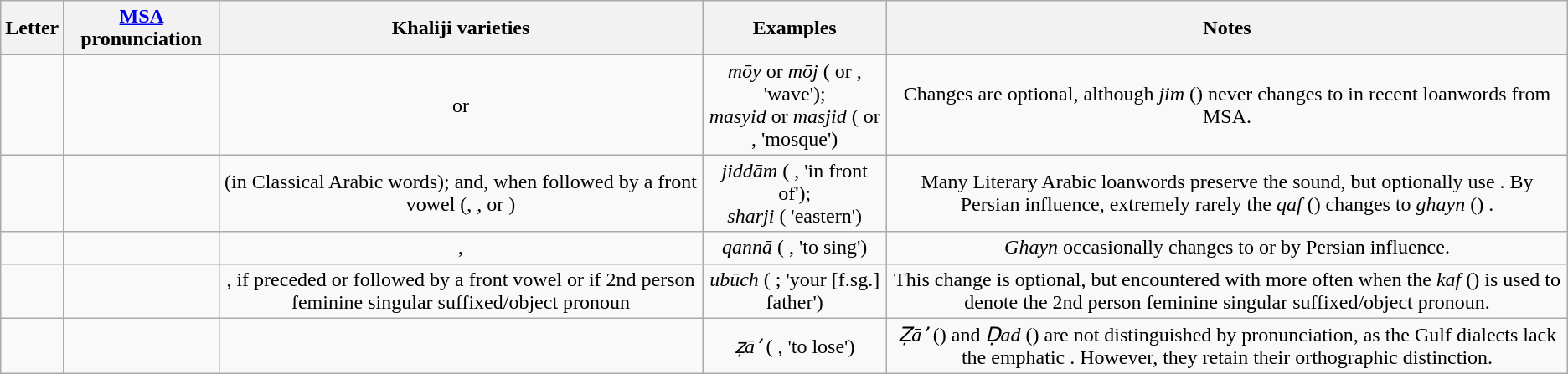<table class="wikitable" style="text-align: center;">
<tr>
<th>Letter</th>
<th><a href='#'>MSA</a> pronunciation</th>
<th>Khaliji varieties</th>
<th>Examples</th>
<th>Notes</th>
</tr>
<tr>
<td></td>
<td></td>
<td> or </td>
<td><em>mōy</em> or <em>mōj</em> (  or , 'wave');<br> <em>masyid</em> or <em>masjid</em> (  or , 'mosque')</td>
<td>Changes are optional, although <em>jim</em> () never changes to  in recent loanwords from MSA.</td>
</tr>
<tr>
<td></td>
<td></td>
<td> (in Classical Arabic words);  and, when followed by a front vowel (,  ,  or ) </td>
<td><em>jiddām</em> (  , 'in front of');<br> <em>sharji</em> (  'eastern')</td>
<td>Many Literary Arabic loanwords preserve the  sound, but optionally use . By Persian influence, extremely rarely the <em>qaf</em> () changes to <em>ghayn</em> () .</td>
</tr>
<tr>
<td></td>
<td></td>
<td>, </td>
<td><em>qannā</em> ( , 'to sing')</td>
<td><em>Ghayn</em> occasionally changes to  or  by Persian influence.</td>
</tr>
<tr>
<td></td>
<td></td>
<td>,  if preceded or followed by a front vowel or if 2nd person feminine singular suffixed/object pronoun</td>
<td><em>ubūch</em> ( ; 'your [f.sg.] father')</td>
<td>This change is optional, but encountered with more often when the <em>kaf</em> () is used to denote the 2nd person feminine singular suffixed/object pronoun.</td>
</tr>
<tr>
<td></td>
<td></td>
<td></td>
<td><em>ẓāʼ</em> ( , 'to lose')</td>
<td><em>Ẓāʼ</em> () and <em>Ḍad</em> () are not distinguished by pronunciation, as the Gulf dialects lack the emphatic . However, they retain their orthographic distinction.</td>
</tr>
</table>
